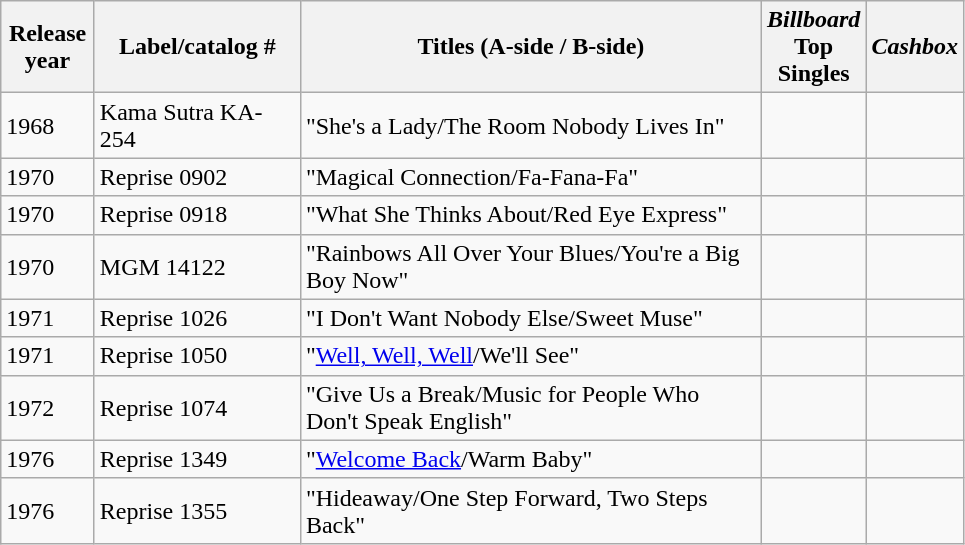<table class="wikitable">
<tr>
<th width="55">Release year</th>
<th style="width:130px;">Label/catalog #</th>
<th style="width:300px;">Titles (A-side / B-side)</th>
<th width="20"><em>Billboard</em> Top Singles</th>
<th width="20"><em>Cashbox</em></th>
</tr>
<tr>
<td>1968</td>
<td>Kama Sutra KA-254</td>
<td>"She's a Lady/The Room Nobody Lives In"</td>
<td></td>
<td></td>
</tr>
<tr>
<td>1970</td>
<td>Reprise 0902</td>
<td>"Magical Connection/Fa-Fana-Fa"</td>
<td></td>
<td></td>
</tr>
<tr>
<td>1970</td>
<td>Reprise 0918</td>
<td>"What She Thinks About/Red Eye Express"</td>
<td></td>
<td></td>
</tr>
<tr>
<td>1970</td>
<td>MGM 14122</td>
<td>"Rainbows All Over Your Blues/You're a Big Boy Now"</td>
<td></td>
<td></td>
</tr>
<tr>
<td>1971</td>
<td>Reprise 1026</td>
<td>"I Don't Want Nobody Else/Sweet Muse"</td>
<td></td>
<td></td>
</tr>
<tr>
<td>1971</td>
<td>Reprise 1050</td>
<td>"<a href='#'>Well, Well, Well</a>/We'll See"</td>
<td></td>
<td></td>
</tr>
<tr>
<td>1972</td>
<td>Reprise 1074</td>
<td>"Give Us a Break/Music for People Who Don't Speak English"</td>
<td></td>
<td></td>
</tr>
<tr>
<td>1976</td>
<td>Reprise 1349</td>
<td>"<a href='#'>Welcome Back</a>/Warm Baby"</td>
<td></td>
<td></td>
</tr>
<tr>
<td>1976</td>
<td>Reprise 1355</td>
<td>"Hideaway/One Step Forward, Two Steps Back"</td>
<td></td>
<td></td>
</tr>
</table>
